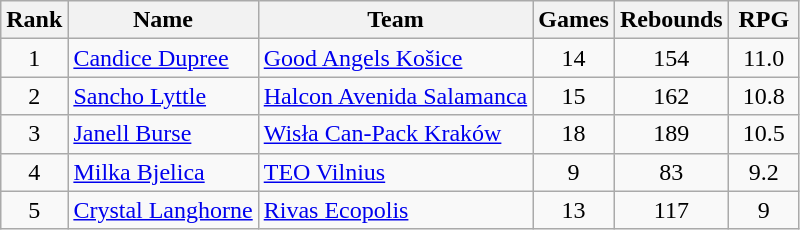<table class="wikitable" style="text-align: center;">
<tr>
<th>Rank</th>
<th>Name</th>
<th>Team</th>
<th>Games</th>
<th>Rebounds</th>
<th width=40>RPG</th>
</tr>
<tr>
<td>1</td>
<td align="left"> <a href='#'>Candice Dupree</a></td>
<td align=left> <a href='#'>Good Angels Košice</a></td>
<td>14</td>
<td>154</td>
<td>11.0</td>
</tr>
<tr>
<td>2</td>
<td align="left"> <a href='#'>Sancho Lyttle</a></td>
<td align=left> <a href='#'>Halcon Avenida Salamanca</a></td>
<td>15</td>
<td>162</td>
<td>10.8</td>
</tr>
<tr>
<td>3</td>
<td align="left"> <a href='#'>Janell Burse</a></td>
<td align=left> <a href='#'>Wisła Can-Pack Kraków</a></td>
<td>18</td>
<td>189</td>
<td>10.5</td>
</tr>
<tr>
<td>4</td>
<td align="left"> <a href='#'>Milka Bjelica</a></td>
<td align=left> <a href='#'>TEO Vilnius</a></td>
<td>9</td>
<td>83</td>
<td>9.2</td>
</tr>
<tr>
<td>5</td>
<td align="left"> <a href='#'>Crystal Langhorne</a></td>
<td align=left> <a href='#'>Rivas Ecopolis</a></td>
<td>13</td>
<td>117</td>
<td>9</td>
</tr>
</table>
